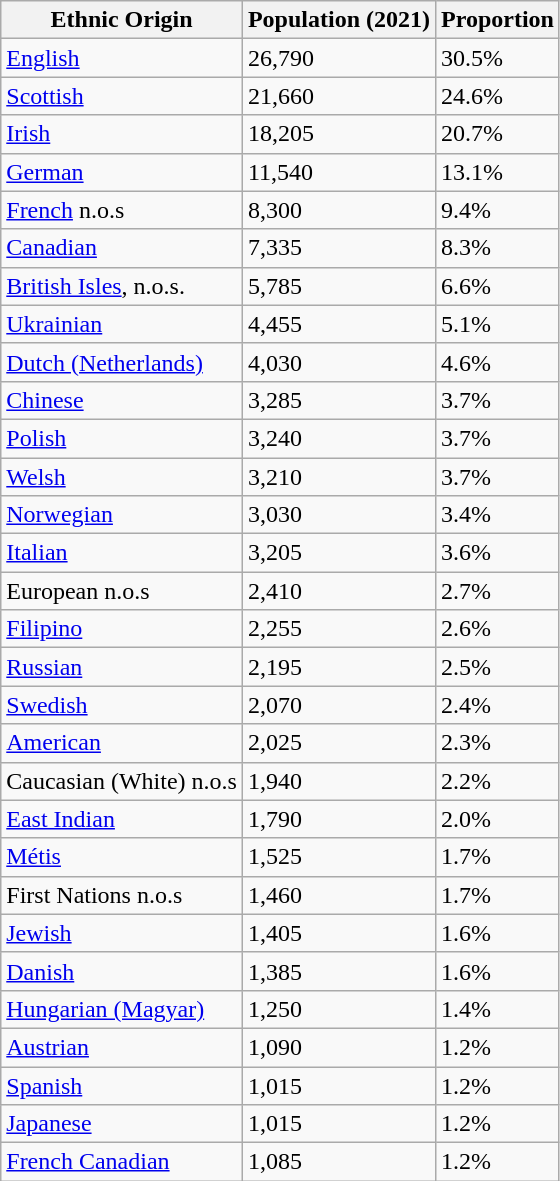<table class="wikitable sortable">
<tr>
<th>Ethnic Origin</th>
<th>Population (2021)</th>
<th>Proportion</th>
</tr>
<tr>
<td><a href='#'>English</a></td>
<td>26,790</td>
<td>30.5%</td>
</tr>
<tr>
<td><a href='#'>Scottish</a></td>
<td>21,660</td>
<td>24.6%</td>
</tr>
<tr>
<td><a href='#'>Irish</a></td>
<td>18,205</td>
<td>20.7%</td>
</tr>
<tr>
<td><a href='#'>German</a></td>
<td>11,540</td>
<td>13.1%</td>
</tr>
<tr>
<td><a href='#'>French</a> n.o.s</td>
<td>8,300</td>
<td>9.4%</td>
</tr>
<tr>
<td><a href='#'>Canadian</a></td>
<td>7,335</td>
<td>8.3%</td>
</tr>
<tr>
<td><a href='#'>British Isles</a>, n.o.s.</td>
<td>5,785</td>
<td>6.6%</td>
</tr>
<tr>
<td><a href='#'>Ukrainian</a></td>
<td>4,455</td>
<td>5.1%</td>
</tr>
<tr>
<td><a href='#'>Dutch (Netherlands)</a></td>
<td>4,030</td>
<td>4.6%</td>
</tr>
<tr>
<td><a href='#'>Chinese</a></td>
<td>3,285</td>
<td>3.7%</td>
</tr>
<tr>
<td><a href='#'>Polish</a></td>
<td>3,240</td>
<td>3.7%</td>
</tr>
<tr>
<td><a href='#'>Welsh</a></td>
<td>3,210</td>
<td>3.7%</td>
</tr>
<tr>
<td><a href='#'>Norwegian</a></td>
<td>3,030</td>
<td>3.4%</td>
</tr>
<tr>
<td><a href='#'>Italian</a></td>
<td>3,205</td>
<td>3.6%</td>
</tr>
<tr>
<td>European n.o.s</td>
<td>2,410</td>
<td>2.7%</td>
</tr>
<tr>
<td><a href='#'>Filipino</a></td>
<td>2,255</td>
<td>2.6%</td>
</tr>
<tr>
<td><a href='#'>Russian</a></td>
<td>2,195</td>
<td>2.5%</td>
</tr>
<tr>
<td><a href='#'>Swedish</a></td>
<td>2,070</td>
<td>2.4%</td>
</tr>
<tr>
<td><a href='#'>American</a></td>
<td>2,025</td>
<td>2.3%</td>
</tr>
<tr>
<td>Caucasian (White) n.o.s</td>
<td>1,940</td>
<td>2.2%</td>
</tr>
<tr>
<td><a href='#'>East Indian</a></td>
<td>1,790</td>
<td>2.0%</td>
</tr>
<tr>
<td><a href='#'>Métis</a></td>
<td>1,525</td>
<td>1.7%</td>
</tr>
<tr>
<td>First Nations n.o.s</td>
<td>1,460</td>
<td>1.7%</td>
</tr>
<tr>
<td><a href='#'>Jewish</a></td>
<td>1,405</td>
<td>1.6%</td>
</tr>
<tr>
<td><a href='#'>Danish</a></td>
<td>1,385</td>
<td>1.6%</td>
</tr>
<tr>
<td><a href='#'>Hungarian (Magyar)</a></td>
<td>1,250</td>
<td>1.4%</td>
</tr>
<tr>
<td><a href='#'>Austrian</a></td>
<td>1,090</td>
<td>1.2%</td>
</tr>
<tr>
<td><a href='#'>Spanish</a></td>
<td>1,015</td>
<td>1.2%</td>
</tr>
<tr>
<td><a href='#'>Japanese</a></td>
<td>1,015</td>
<td>1.2%</td>
</tr>
<tr>
<td><a href='#'>French Canadian</a></td>
<td>1,085</td>
<td>1.2%</td>
</tr>
</table>
